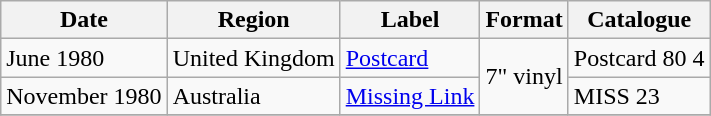<table class="wikitable">
<tr>
<th>Date</th>
<th>Region</th>
<th>Label</th>
<th>Format</th>
<th>Catalogue</th>
</tr>
<tr>
<td>June 1980</td>
<td>United Kingdom</td>
<td><a href='#'>Postcard</a></td>
<td rowspan="2">7" vinyl</td>
<td>Postcard 80 4</td>
</tr>
<tr>
<td>November 1980</td>
<td>Australia</td>
<td><a href='#'>Missing Link</a></td>
<td>MISS 23</td>
</tr>
<tr>
</tr>
</table>
